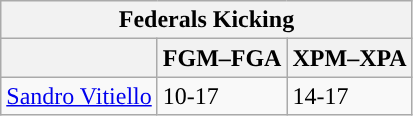<table class="wikitable">
<tr>
<th colspan="8">Federals Kicking</th>
</tr>
<tr>
<th></th>
<th>FGM–FGA</th>
<th>XPM–XPA</th>
</tr>
<tr>
<td><a href='#'>Sandro Vitiello</a></td>
<td>10-17</td>
<td>14-17</td>
</tr>
</table>
